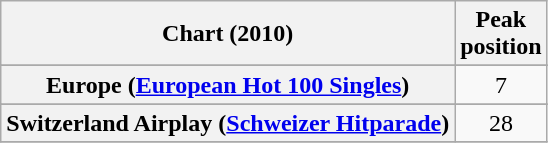<table class="wikitable sortable plainrowheaders" style="text-align:center">
<tr>
<th>Chart (2010)</th>
<th>Peak<br>position</th>
</tr>
<tr>
</tr>
<tr>
</tr>
<tr>
</tr>
<tr>
<th scope="row">Europe (<a href='#'>European Hot 100 Singles</a>)</th>
<td>7</td>
</tr>
<tr>
</tr>
<tr>
</tr>
<tr>
</tr>
<tr>
</tr>
<tr>
</tr>
<tr>
</tr>
<tr>
</tr>
<tr>
<th scope="row">Switzerland Airplay (<a href='#'>Schweizer Hitparade</a>)</th>
<td>28</td>
</tr>
<tr>
</tr>
</table>
